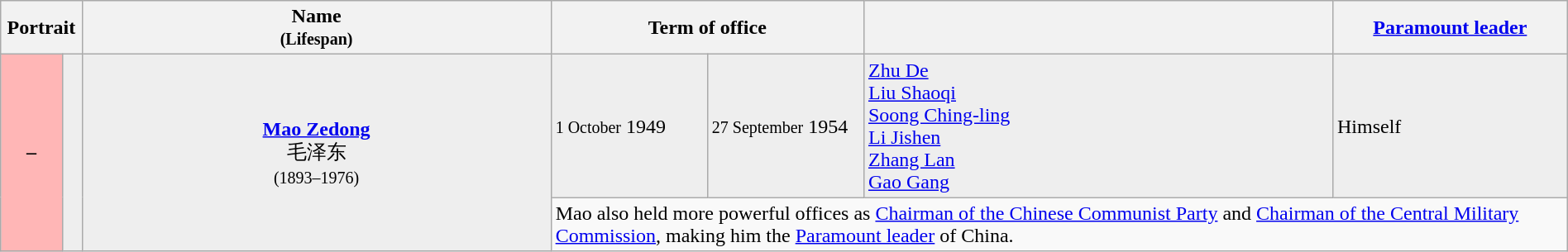<table class="wikitable" width=100%>
<tr>
<th colspan="2" width=5%>Portrait</th>
<th width=30% colspan="2">Name<br><small>(Lifespan)</small></th>
<th colspan="2" width=30%>Term of office</th>
<th width=30%></th>
<th width=30%><a href='#'>Paramount leader</a></th>
</tr>
<tr bgcolor=#EEEEEE>
<th rowspan ="2" ; style="background-color: #FFB6B6" width=20>–</th>
<td rowspan ="2"></td>
<td colspan="2" ; rowspan ="2" ; align="center"><strong><a href='#'>Mao Zedong</a></strong><br><span>毛泽东</span><br><small>(1893–1976)</small></td>
<td width=10%><small>1 October</small> 1949</td>
<td width=10%><small>27 September</small> 1954</td>
<td><a href='#'>Zhu De</a><br><a href='#'>Liu Shaoqi</a><br><a href='#'>Soong Ching-ling</a><br><a href='#'>Li Jishen</a><br><a href='#'>Zhang Lan</a><br><a href='#'>Gao Gang</a></td>
<td>Himself</td>
</tr>
<tr>
<td colspan="6">Mao also held more powerful offices as <a href='#'>Chairman of the Chinese Communist Party</a> and <a href='#'>Chairman of the Central Military Commission</a>, making him the <a href='#'>Paramount leader</a> of China.</td>
</tr>
</table>
